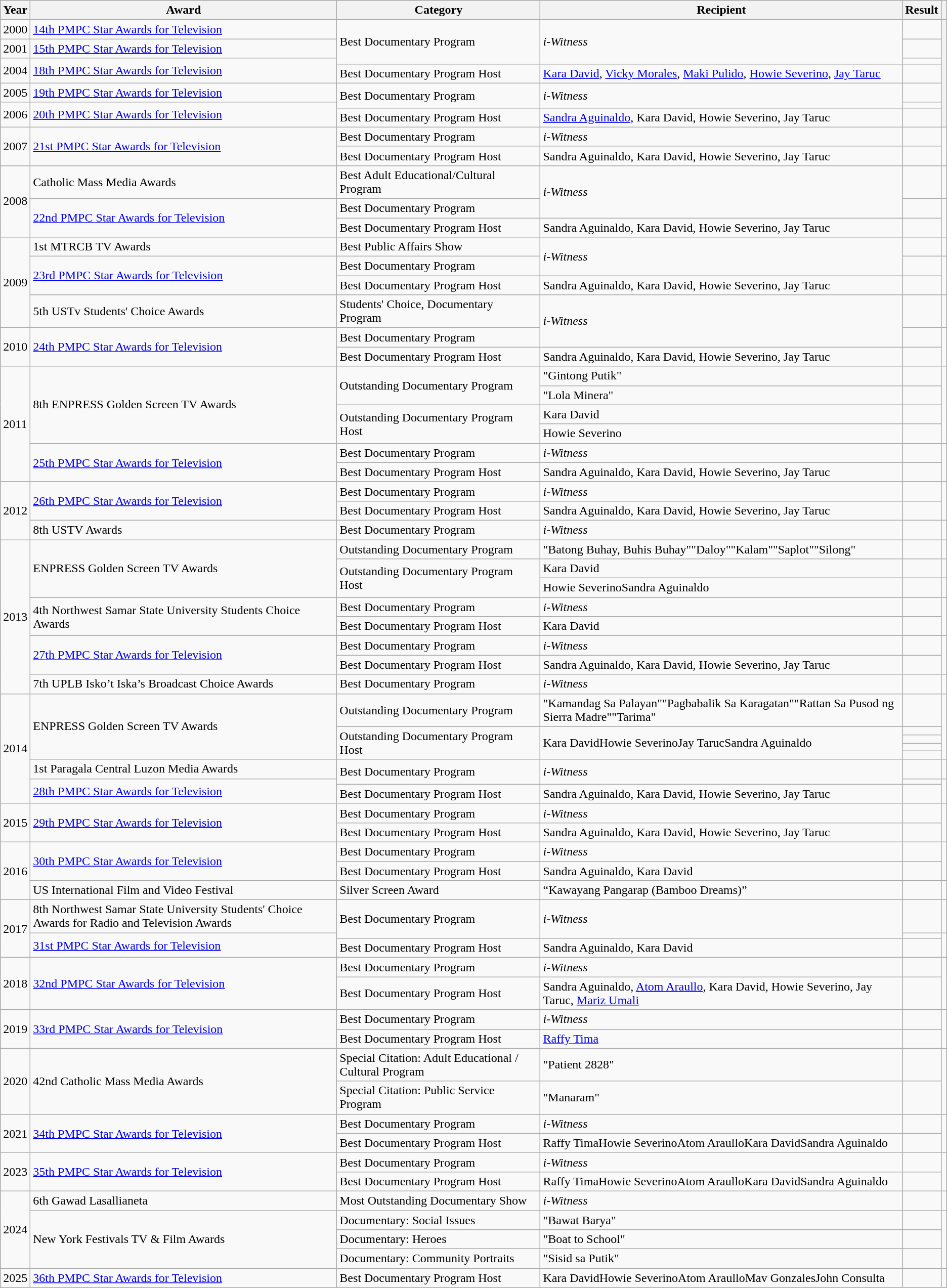<table class="wikitable">
<tr>
<th>Year</th>
<th>Award</th>
<th>Category</th>
<th>Recipient</th>
<th>Result</th>
<th></th>
</tr>
<tr>
<td>2000</td>
<td><a href='#'>14th PMPC Star Awards for Television</a></td>
<td rowspan=3>Best Documentary Program</td>
<td rowspan=3><em>i-Witness</em></td>
<td></td>
<th rowspan=7></th>
</tr>
<tr>
<td>2001</td>
<td><a href='#'>15th PMPC Star Awards for Television</a></td>
<td></td>
</tr>
<tr>
<td rowspan=2>2004</td>
<td rowspan=2><a href='#'>18th PMPC Star Awards for Television</a></td>
<td></td>
</tr>
<tr>
<td>Best Documentary Program Host</td>
<td><a href='#'>Kara David</a>, <a href='#'>Vicky Morales</a>, <a href='#'>Maki Pulido</a>, <a href='#'>Howie Severino</a>, <a href='#'>Jay Taruc</a></td>
<td></td>
</tr>
<tr>
<td>2005</td>
<td><a href='#'>19th PMPC Star Awards for Television</a></td>
<td rowspan=2>Best Documentary Program</td>
<td rowspan=2><em>i-Witness</em></td>
<td></td>
</tr>
<tr>
<td rowspan=2>2006</td>
<td rowspan=2><a href='#'>20th PMPC Star Awards for Television</a></td>
<td></td>
</tr>
<tr>
<td>Best Documentary Program Host</td>
<td><a href='#'>Sandra Aguinaldo</a>, Kara David, Howie Severino, Jay Taruc</td>
<td></td>
</tr>
<tr>
<td rowspan=2>2007</td>
<td rowspan=2><a href='#'>21st PMPC Star Awards for Television</a></td>
<td>Best Documentary Program</td>
<td><em>i-Witness</em></td>
<td></td>
<td rowspan=2></td>
</tr>
<tr>
<td>Best Documentary Program Host</td>
<td>Sandra Aguinaldo, Kara David, Howie Severino, Jay Taruc</td>
<td></td>
</tr>
<tr>
<td rowspan=3>2008</td>
<td>Catholic Mass Media Awards</td>
<td>Best Adult Educational/Cultural Program</td>
<td rowspan=2><em>i-Witness</em></td>
<td></td>
<td></td>
</tr>
<tr>
<td rowspan=2><a href='#'>22nd PMPC Star Awards for Television</a></td>
<td>Best Documentary Program</td>
<td></td>
<td rowspan=2></td>
</tr>
<tr>
<td>Best Documentary Program Host</td>
<td>Sandra Aguinaldo, Kara David, Howie Severino, Jay Taruc</td>
<td></td>
</tr>
<tr>
<td rowspan=4>2009</td>
<td>1st MTRCB TV Awards</td>
<td>Best Public Affairs Show</td>
<td rowspan=2><em>i-Witness</em></td>
<td></td>
<td></td>
</tr>
<tr>
<td rowspan=2><a href='#'>23rd PMPC Star Awards for Television</a></td>
<td>Best Documentary Program</td>
<td></td>
<td rowspan=2></td>
</tr>
<tr>
<td>Best Documentary Program Host</td>
<td>Sandra Aguinaldo, Kara David, Howie Severino, Jay Taruc</td>
<td></td>
</tr>
<tr>
<td>5th USTv Students' Choice Awards</td>
<td>Students' Choice, Documentary Program</td>
<td rowspan=2><em>i-Witness</em></td>
<td></td>
<td></td>
</tr>
<tr>
<td rowspan=2>2010</td>
<td rowspan=2><a href='#'>24th PMPC Star Awards for Television</a></td>
<td>Best Documentary Program</td>
<td></td>
<td rowspan=2></td>
</tr>
<tr>
<td>Best Documentary Program Host</td>
<td>Sandra Aguinaldo, Kara David, Howie Severino, Jay Taruc</td>
<td></td>
</tr>
<tr>
<td rowspan=6>2011</td>
<td rowspan=4>8th ENPRESS Golden Screen TV Awards</td>
<td rowspan=2>Outstanding Documentary Program</td>
<td>"Gintong Putik"</td>
<td></td>
<td rowspan=4></td>
</tr>
<tr>
<td>"Lola Minera"</td>
<td></td>
</tr>
<tr>
<td rowspan=2>Outstanding Documentary Program Host</td>
<td>Kara David</td>
<td></td>
</tr>
<tr>
<td>Howie Severino</td>
<td></td>
</tr>
<tr>
<td rowspan=2><a href='#'>25th PMPC Star Awards for Television</a></td>
<td>Best Documentary Program</td>
<td><em>i-Witness</em></td>
<td></td>
<td rowspan=2></td>
</tr>
<tr>
<td>Best Documentary Program Host</td>
<td>Sandra Aguinaldo, Kara David, Howie Severino, Jay Taruc</td>
<td></td>
</tr>
<tr>
<td rowspan=3>2012</td>
<td rowspan=2><a href='#'>26th PMPC Star Awards for Television</a></td>
<td>Best Documentary Program</td>
<td><em>i-Witness</em></td>
<td></td>
<td rowspan=2></td>
</tr>
<tr>
<td>Best Documentary Program Host</td>
<td>Sandra Aguinaldo, Kara David, Howie Severino, Jay Taruc</td>
<td></td>
</tr>
<tr>
<td>8th USTV Awards</td>
<td>Best Documentary Program</td>
<td><em>i-Witness</em></td>
<td></td>
<td></td>
</tr>
<tr>
<td rowspan=8>2013</td>
<td rowspan=3>ENPRESS Golden Screen TV Awards</td>
<td>Outstanding Documentary Program</td>
<td>"Batong Buhay, Buhis Buhay""Daloy""Kalam""Saplot""Silong"</td>
<td></td>
<td></td>
</tr>
<tr>
<td rowspan=2>Outstanding Documentary Program Host</td>
<td>Kara David</td>
<td></td>
<td></td>
</tr>
<tr>
<td>Howie SeverinoSandra Aguinaldo</td>
<td></td>
<td></td>
</tr>
<tr>
<td rowspan=2>4th Northwest Samar State University Students Choice Awards</td>
<td>Best Documentary Program</td>
<td><em>i-Witness</em></td>
<td></td>
<td rowspan=2></td>
</tr>
<tr>
<td>Best Documentary Program Host</td>
<td>Kara David</td>
<td></td>
</tr>
<tr>
<td rowspan=2><a href='#'>27th PMPC Star Awards for Television</a></td>
<td>Best Documentary Program</td>
<td><em>i-Witness</em></td>
<td></td>
<td rowspan=2></td>
</tr>
<tr>
<td>Best Documentary Program Host</td>
<td>Sandra Aguinaldo, Kara David, Howie Severino, Jay Taruc</td>
<td></td>
</tr>
<tr>
<td>7th UPLB Isko’t Iska’s Broadcast Choice Awards</td>
<td>Best Documentary Program</td>
<td><em>i-Witness</em></td>
<td></td>
<td></td>
</tr>
<tr>
<td rowspan=8>2014</td>
<td rowspan=5>ENPRESS Golden Screen TV Awards</td>
<td>Outstanding Documentary Program</td>
<td>"Kamandag Sa Palayan""Pagbabalik Sa Karagatan""Rattan Sa Pusod ng Sierra Madre""Tarima"</td>
<td></td>
<td rowspan=5></td>
</tr>
<tr>
<td rowspan=4>Outstanding Documentary Program Host</td>
<td rowspan=4>Kara DavidHowie SeverinoJay TarucSandra Aguinaldo</td>
<td></td>
</tr>
<tr>
<td></td>
</tr>
<tr>
<td></td>
</tr>
<tr>
<td></td>
</tr>
<tr>
<td>1st Paragala Central Luzon Media Awards</td>
<td rowspan=2>Best Documentary Program</td>
<td rowspan=2><em>i-Witness</em></td>
<td></td>
<td></td>
</tr>
<tr>
<td rowspan=2><a href='#'>28th PMPC Star Awards for Television</a></td>
<td></td>
<td rowspan=2></td>
</tr>
<tr>
<td>Best Documentary Program Host</td>
<td>Sandra Aguinaldo, Kara David, Howie Severino, Jay Taruc</td>
<td></td>
</tr>
<tr>
<td rowspan=2>2015</td>
<td rowspan=2><a href='#'>29th PMPC Star Awards for Television</a></td>
<td>Best Documentary Program</td>
<td><em>i-Witness</em></td>
<td></td>
<td rowspan=2></td>
</tr>
<tr>
<td>Best Documentary Program Host</td>
<td>Sandra Aguinaldo, Kara David, Howie Severino, Jay Taruc</td>
<td></td>
</tr>
<tr>
<td rowspan=3>2016</td>
<td rowspan=2><a href='#'>30th PMPC Star Awards for Television</a></td>
<td>Best Documentary Program</td>
<td><em>i-Witness</em></td>
<td></td>
<td rowspan=2></td>
</tr>
<tr>
<td>Best Documentary Program Host</td>
<td>Sandra Aguinaldo, Kara David</td>
<td></td>
</tr>
<tr>
<td>US International Film and Video Festival</td>
<td>Silver Screen Award</td>
<td>“Kawayang Pangarap (Bamboo Dreams)”</td>
<td></td>
<td></td>
</tr>
<tr>
<td rowspan=3>2017</td>
<td>8th Northwest Samar State University Students' Choice Awards for Radio and Television Awards</td>
<td rowspan=2>Best Documentary Program</td>
<td rowspan=2><em>i-Witness</em></td>
<td></td>
<td></td>
</tr>
<tr>
<td rowspan=2><a href='#'>31st PMPC Star Awards for Television</a></td>
<td></td>
<td rowspan=2></td>
</tr>
<tr>
<td>Best Documentary Program Host</td>
<td>Sandra Aguinaldo, Kara David</td>
<td></td>
</tr>
<tr>
<td rowspan=2>2018</td>
<td rowspan=2><a href='#'>32nd PMPC Star Awards for Television</a></td>
<td>Best Documentary Program</td>
<td><em>i-Witness</em></td>
<td></td>
<td rowspan=2></td>
</tr>
<tr>
<td>Best Documentary Program Host</td>
<td>Sandra Aguinaldo, <a href='#'>Atom Araullo</a>, Kara David, Howie Severino, Jay Taruc, <a href='#'>Mariz Umali</a></td>
<td></td>
</tr>
<tr>
<td rowspan=2>2019</td>
<td rowspan=2><a href='#'>33rd PMPC Star Awards for Television</a></td>
<td>Best Documentary Program</td>
<td><em>i-Witness</em></td>
<td></td>
<td rowspan=2></td>
</tr>
<tr>
<td>Best Documentary Program Host</td>
<td><a href='#'>Raffy Tima</a></td>
<td></td>
</tr>
<tr>
<td rowspan=2>2020</td>
<td rowspan=2>42nd Catholic Mass Media Awards</td>
<td>Special Citation: Adult Educational / Cultural Program</td>
<td>"Patient 2828"</td>
<td></td>
<td rowspan=2></td>
</tr>
<tr>
<td>Special Citation: Public Service Program</td>
<td>"Manaram"</td>
<td></td>
</tr>
<tr>
<td rowspan=2>2021</td>
<td rowspan=2><a href='#'>34th PMPC Star Awards for Television</a></td>
<td>Best Documentary Program</td>
<td><em>i-Witness</em></td>
<td></td>
<td rowspan=2></td>
</tr>
<tr>
<td>Best Documentary Program Host</td>
<td>Raffy TimaHowie SeverinoAtom AraulloKara DavidSandra Aguinaldo</td>
<td></td>
</tr>
<tr>
<td rowspan=2>2023</td>
<td rowspan=2><a href='#'>35th PMPC Star Awards for Television</a></td>
<td>Best Documentary Program</td>
<td><em>i-Witness</em></td>
<td></td>
<td rowspan=2></td>
</tr>
<tr>
<td>Best Documentary Program Host</td>
<td>Raffy TimaHowie SeverinoAtom AraulloKara DavidSandra Aguinaldo</td>
<td></td>
</tr>
<tr>
<td rowspan=4>2024</td>
<td>6th Gawad Lasallianeta</td>
<td>Most Outstanding Documentary Show</td>
<td><em>i-Witness</em></td>
<td></td>
<td></td>
</tr>
<tr>
<td rowspan=3>New York Festivals TV & Film Awards</td>
<td>Documentary: Social Issues</td>
<td>"Bawat Barya"</td>
<td></td>
<td rowspan=3></td>
</tr>
<tr>
<td>Documentary: Heroes</td>
<td>"Boat to School"</td>
<td></td>
</tr>
<tr>
<td>Documentary: Community Portraits</td>
<td>"Sisid sa Putik"</td>
<td></td>
</tr>
<tr>
<td>2025</td>
<td><a href='#'>36th PMPC Star Awards for Television</a></td>
<td>Best Documentary Program Host</td>
<td>Kara DavidHowie SeverinoAtom AraulloMav GonzalesJohn Consulta</td>
<td></td>
<td></td>
</tr>
</table>
